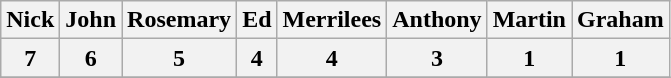<table class="wikitable">
<tr>
<th>Nick</th>
<th>John</th>
<th>Rosemary</th>
<th>Ed</th>
<th>Merrilees</th>
<th>Anthony</th>
<th>Martin</th>
<th>Graham</th>
</tr>
<tr>
<th>7</th>
<th>6</th>
<th>5</th>
<th>4</th>
<th>4</th>
<th>3</th>
<th>1</th>
<th>1</th>
</tr>
<tr>
</tr>
</table>
